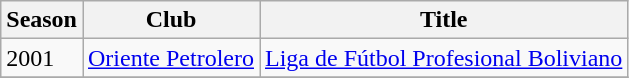<table class="wikitable">
<tr>
<th>Season</th>
<th>Club</th>
<th>Title</th>
</tr>
<tr>
<td>2001</td>
<td><a href='#'>Oriente Petrolero</a></td>
<td><a href='#'>Liga de Fútbol Profesional Boliviano</a></td>
</tr>
<tr>
</tr>
</table>
